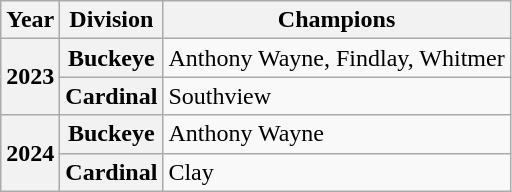<table class="wikitable">
<tr>
<th>Year</th>
<th>Division</th>
<th>Champions</th>
</tr>
<tr>
<th rowspan="2">2023</th>
<th>Buckeye</th>
<td>Anthony Wayne, Findlay, Whitmer</td>
</tr>
<tr>
<th>Cardinal</th>
<td>Southview</td>
</tr>
<tr>
<th rowspan="2">2024</th>
<th>Buckeye</th>
<td>Anthony Wayne</td>
</tr>
<tr>
<th>Cardinal</th>
<td>Clay</td>
</tr>
</table>
